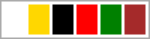<table style=" width: 100px; border: 1px solid #aaaaaa">
<tr>
<td style="background-color:white"> </td>
<td style="background-color:gold"> </td>
<td style="background-color:black"> </td>
<td style="background-color:red"> </td>
<td style="background-color:green"> </td>
<td style="background-color:brown"> </td>
</tr>
</table>
